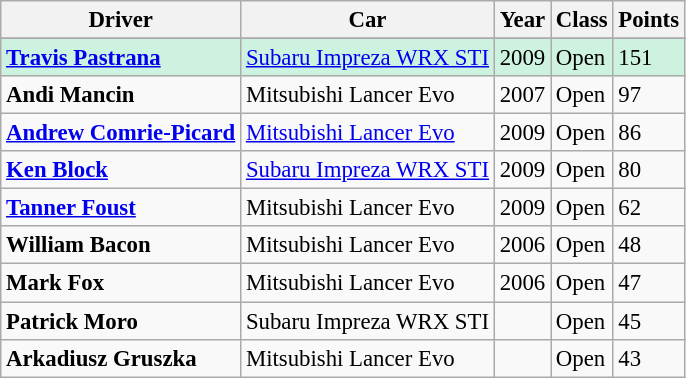<table class="wikitable sortable" style="font-size: 95%">
<tr>
<th>Driver</th>
<th>Car</th>
<th>Year</th>
<th>Class</th>
<th>Points</th>
</tr>
<tr>
</tr>
<tr style="background:#cef2e0; color:black">
<td><strong><a href='#'>Travis Pastrana</a></strong></td>
<td><a href='#'>Subaru Impreza WRX STI</a></td>
<td>2009</td>
<td>Open</td>
<td>151</td>
</tr>
<tr>
<td><strong>Andi Mancin</strong></td>
<td>Mitsubishi Lancer Evo</td>
<td>2007</td>
<td>Open</td>
<td>97</td>
</tr>
<tr>
<td><strong><a href='#'>Andrew Comrie-Picard</a></strong></td>
<td><a href='#'>Mitsubishi Lancer Evo</a></td>
<td>2009</td>
<td>Open</td>
<td>86</td>
</tr>
<tr>
<td><strong><a href='#'>Ken Block</a></strong></td>
<td><a href='#'>Subaru Impreza WRX STI</a></td>
<td>2009</td>
<td>Open</td>
<td>80</td>
</tr>
<tr>
<td><strong><a href='#'>Tanner Foust</a></strong></td>
<td>Mitsubishi Lancer Evo</td>
<td>2009</td>
<td>Open</td>
<td>62</td>
</tr>
<tr>
<td><strong>William Bacon</strong></td>
<td>Mitsubishi Lancer Evo</td>
<td>2006</td>
<td>Open</td>
<td>48</td>
</tr>
<tr>
<td><strong>Mark Fox</strong></td>
<td>Mitsubishi Lancer Evo</td>
<td>2006</td>
<td>Open</td>
<td>47</td>
</tr>
<tr>
<td><strong>Patrick Moro  </strong></td>
<td>Subaru Impreza WRX STI</td>
<td></td>
<td>Open</td>
<td>45</td>
</tr>
<tr>
<td><strong>Arkadiusz Gruszka</strong></td>
<td>Mitsubishi Lancer Evo</td>
<td></td>
<td>Open</td>
<td>43</td>
</tr>
</table>
